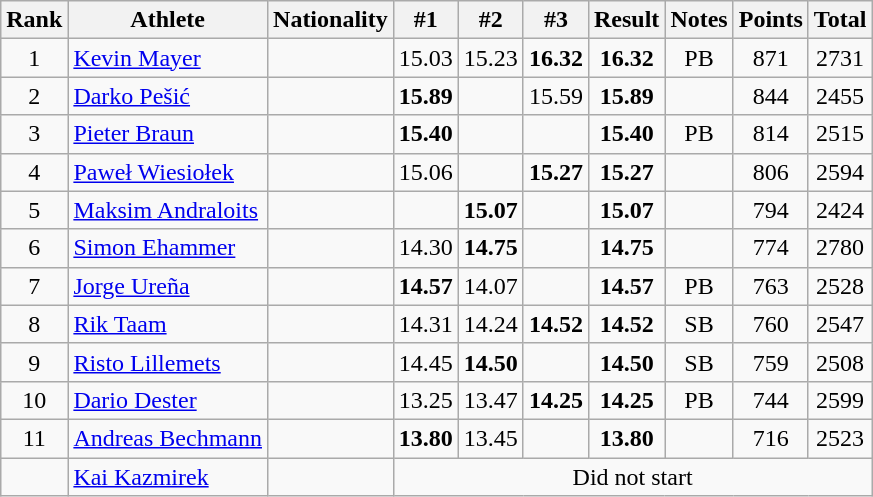<table class="wikitable sortable" style="text-align:center">
<tr>
<th>Rank</th>
<th>Athlete</th>
<th>Nationality</th>
<th>#1</th>
<th>#2</th>
<th>#3</th>
<th>Result</th>
<th>Notes</th>
<th>Points</th>
<th>Total</th>
</tr>
<tr>
<td>1</td>
<td align=left><a href='#'>Kevin Mayer</a></td>
<td align=left></td>
<td>15.03</td>
<td>15.23</td>
<td><strong>16.32</strong></td>
<td><strong>16.32</strong></td>
<td>PB</td>
<td>871</td>
<td>2731</td>
</tr>
<tr>
<td>2</td>
<td align=left><a href='#'>Darko Pešić</a></td>
<td align=left></td>
<td><strong>15.89</strong></td>
<td></td>
<td>15.59</td>
<td><strong>15.89</strong></td>
<td></td>
<td>844</td>
<td>2455</td>
</tr>
<tr>
<td>3</td>
<td align=left><a href='#'>Pieter Braun</a></td>
<td align=left></td>
<td><strong>15.40</strong></td>
<td></td>
<td></td>
<td><strong>15.40</strong></td>
<td>PB</td>
<td>814</td>
<td>2515</td>
</tr>
<tr>
<td>4</td>
<td align=left><a href='#'>Paweł Wiesiołek</a></td>
<td align=left></td>
<td>15.06</td>
<td></td>
<td><strong>15.27</strong></td>
<td><strong>15.27</strong></td>
<td></td>
<td>806</td>
<td>2594</td>
</tr>
<tr>
<td>5</td>
<td align=left><a href='#'>Maksim Andraloits</a></td>
<td align=left></td>
<td></td>
<td><strong>15.07</strong></td>
<td></td>
<td><strong>15.07</strong></td>
<td></td>
<td>794</td>
<td>2424</td>
</tr>
<tr>
<td>6</td>
<td align=left><a href='#'>Simon Ehammer</a></td>
<td align=left></td>
<td>14.30</td>
<td><strong>14.75</strong></td>
<td></td>
<td><strong>14.75</strong></td>
<td></td>
<td>774</td>
<td>2780</td>
</tr>
<tr>
<td>7</td>
<td align=left><a href='#'>Jorge Ureña</a></td>
<td align=left></td>
<td><strong>14.57</strong></td>
<td>14.07</td>
<td></td>
<td><strong>14.57</strong></td>
<td>PB</td>
<td>763</td>
<td>2528</td>
</tr>
<tr>
<td>8</td>
<td align=left><a href='#'>Rik Taam</a></td>
<td align=left></td>
<td>14.31</td>
<td>14.24</td>
<td><strong>14.52</strong></td>
<td><strong>14.52</strong></td>
<td>SB</td>
<td>760</td>
<td>2547</td>
</tr>
<tr>
<td>9</td>
<td align=left><a href='#'>Risto Lillemets</a></td>
<td align=left></td>
<td>14.45</td>
<td><strong>14.50</strong></td>
<td></td>
<td><strong>14.50</strong></td>
<td>SB</td>
<td>759</td>
<td>2508</td>
</tr>
<tr>
<td>10</td>
<td align=left><a href='#'>Dario Dester</a></td>
<td align=left></td>
<td>13.25</td>
<td>13.47</td>
<td><strong>14.25</strong></td>
<td><strong>14.25</strong></td>
<td>PB</td>
<td>744</td>
<td>2599</td>
</tr>
<tr>
<td>11</td>
<td align=left><a href='#'>Andreas Bechmann</a></td>
<td align=left></td>
<td><strong>13.80</strong></td>
<td>13.45</td>
<td></td>
<td><strong>13.80</strong></td>
<td></td>
<td>716</td>
<td>2523</td>
</tr>
<tr>
<td></td>
<td align=left><a href='#'>Kai Kazmirek</a></td>
<td align=left></td>
<td colspan=7>Did not start</td>
</tr>
</table>
